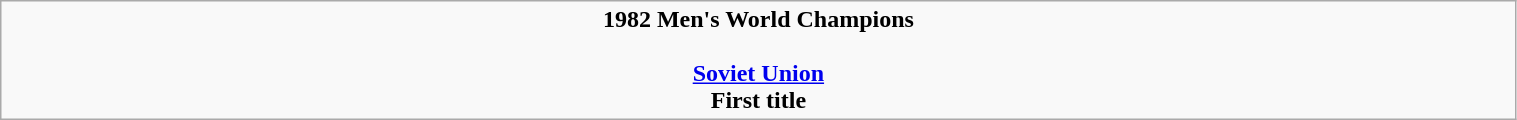<table class="wikitable" style="width: 80%;">
<tr style="text-align: center;">
<td><strong>1982 Men's World Champions</strong><br><br><strong><a href='#'>Soviet Union</a></strong><br><strong>First title</strong></td>
</tr>
</table>
